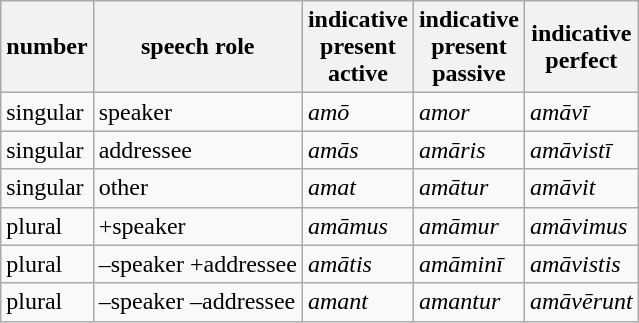<table class="wikitable">
<tr>
<th>number</th>
<th>speech role</th>
<th>indicative<br>present<br>active</th>
<th>indicative<br>present<br>passive</th>
<th>indicative<br>perfect</th>
</tr>
<tr>
<td>singular</td>
<td>speaker</td>
<td><em>amō</em></td>
<td><em>amor</em></td>
<td><em>amāvī</em></td>
</tr>
<tr>
<td>singular</td>
<td>addressee</td>
<td><em>amās</em></td>
<td><em>amāris</em></td>
<td><em>amāvistī</em></td>
</tr>
<tr>
<td>singular</td>
<td>other</td>
<td><em>amat</em></td>
<td><em>amātur</em></td>
<td><em>amāvit</em></td>
</tr>
<tr>
<td>plural</td>
<td>+speaker</td>
<td><em>amāmus</em></td>
<td><em>amāmur</em></td>
<td><em>amāvimus</em></td>
</tr>
<tr>
<td>plural</td>
<td>–speaker +addressee</td>
<td><em>amātis</em></td>
<td><em>amāminī</em></td>
<td><em>amāvistis</em></td>
</tr>
<tr>
<td>plural</td>
<td>–speaker –addressee</td>
<td><em>amant</em></td>
<td><em>amantur</em></td>
<td><em>amāvērunt</em></td>
</tr>
</table>
